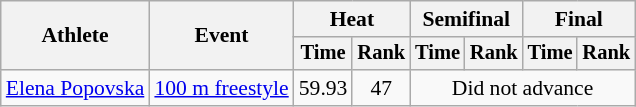<table class=wikitable style=font-size:90%>
<tr>
<th rowspan=2>Athlete</th>
<th rowspan=2>Event</th>
<th colspan=2>Heat</th>
<th colspan=2>Semifinal</th>
<th colspan=2>Final</th>
</tr>
<tr style="font-size:95%">
<th>Time</th>
<th>Rank</th>
<th>Time</th>
<th>Rank</th>
<th>Time</th>
<th>Rank</th>
</tr>
<tr align=center>
<td align=left><a href='#'>Elena Popovska</a></td>
<td align=left><a href='#'>100 m freestyle</a></td>
<td>59.93</td>
<td>47</td>
<td colspan=4>Did not advance</td>
</tr>
</table>
